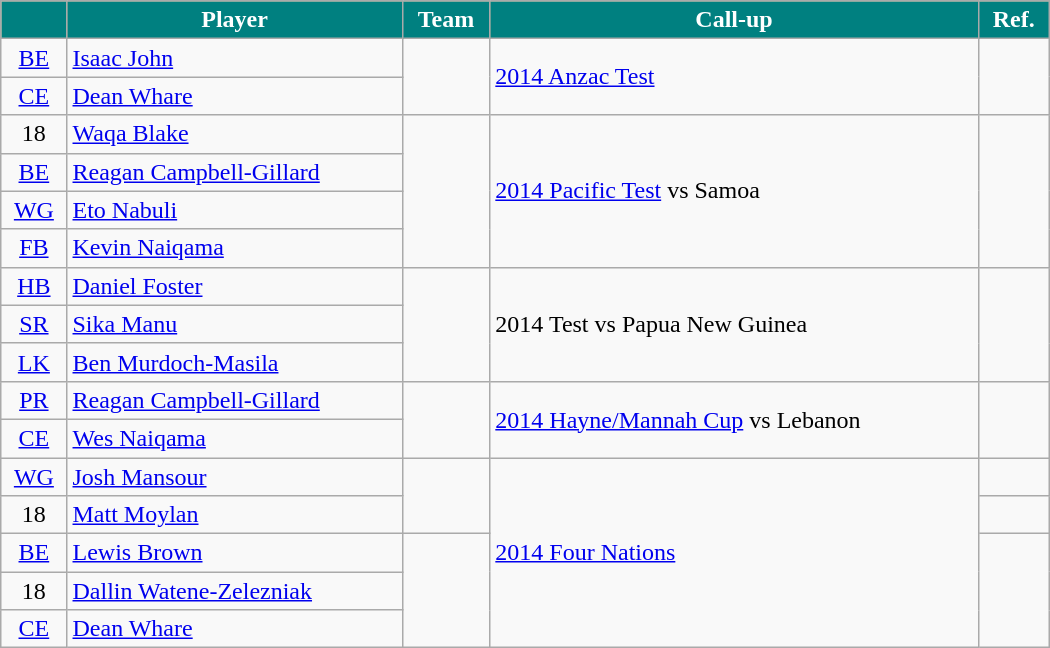<table style="width:700px;" class="wikitable sortable">
<tr style="background:#bdb76b;">
<th style="background:teal; color:white; text-align:center;"></th>
<th style="background:teal; color:white; text-align:center;">Player</th>
<th style="background:teal; color:white; text-align:center;">Team</th>
<th style="background:teal; color:white; text-align:center;">Call-up</th>
<th style="background:teal; color:white; text-align:center;" width="40">Ref.</th>
</tr>
<tr>
<td style="text-align:center"><a href='#'>BE</a></td>
<td><a href='#'>Isaac John</a></td>
<td rowspan="2"></td>
<td rowspan="2"><a href='#'>2014 Anzac Test</a></td>
<td rowspan="2"></td>
</tr>
<tr>
<td style="text-align:center"><a href='#'>CE</a></td>
<td><a href='#'>Dean Whare</a></td>
</tr>
<tr>
<td style="text-align:center">18</td>
<td><a href='#'>Waqa Blake</a></td>
<td rowspan="4"></td>
<td rowspan="4"><a href='#'>2014 Pacific Test</a> vs Samoa</td>
<td rowspan="4"></td>
</tr>
<tr>
<td style="text-align:center"><a href='#'>BE</a></td>
<td><a href='#'>Reagan Campbell-Gillard</a></td>
</tr>
<tr>
<td style="text-align:center"><a href='#'>WG</a></td>
<td><a href='#'>Eto Nabuli</a></td>
</tr>
<tr>
<td style="text-align:center"><a href='#'>FB</a></td>
<td><a href='#'>Kevin Naiqama</a></td>
</tr>
<tr>
<td style="text-align:center"><a href='#'>HB</a></td>
<td><a href='#'>Daniel Foster</a></td>
<td rowspan="3"></td>
<td rowspan="3">2014 Test vs Papua New Guinea</td>
<td rowspan="3"></td>
</tr>
<tr>
<td style="text-align:center"><a href='#'>SR</a></td>
<td><a href='#'>Sika Manu</a></td>
</tr>
<tr>
<td style="text-align:center"><a href='#'>LK</a></td>
<td><a href='#'>Ben Murdoch-Masila</a></td>
</tr>
<tr>
<td style="text-align:center"><a href='#'>PR</a></td>
<td><a href='#'>Reagan Campbell-Gillard</a></td>
<td rowspan="2"></td>
<td rowspan="2"><a href='#'>2014 Hayne/Mannah Cup</a> vs Lebanon</td>
<td rowspan="2"></td>
</tr>
<tr>
<td style="text-align:center"><a href='#'>CE</a></td>
<td><a href='#'>Wes Naiqama</a></td>
</tr>
<tr>
<td style="text-align:center"><a href='#'>WG</a></td>
<td><a href='#'>Josh Mansour</a></td>
<td rowspan="2"></td>
<td rowspan="5"><a href='#'>2014 Four Nations</a></td>
<td></td>
</tr>
<tr>
<td style="text-align:center">18</td>
<td><a href='#'>Matt Moylan</a></td>
<td></td>
</tr>
<tr>
<td style="text-align:center"><a href='#'>BE</a></td>
<td><a href='#'>Lewis Brown</a></td>
<td rowspan="3"></td>
<td rowspan="3"></td>
</tr>
<tr>
<td style="text-align:center">18</td>
<td><a href='#'>Dallin Watene-Zelezniak</a></td>
</tr>
<tr>
<td style="text-align:center"><a href='#'>CE</a></td>
<td><a href='#'>Dean Whare</a></td>
</tr>
</table>
